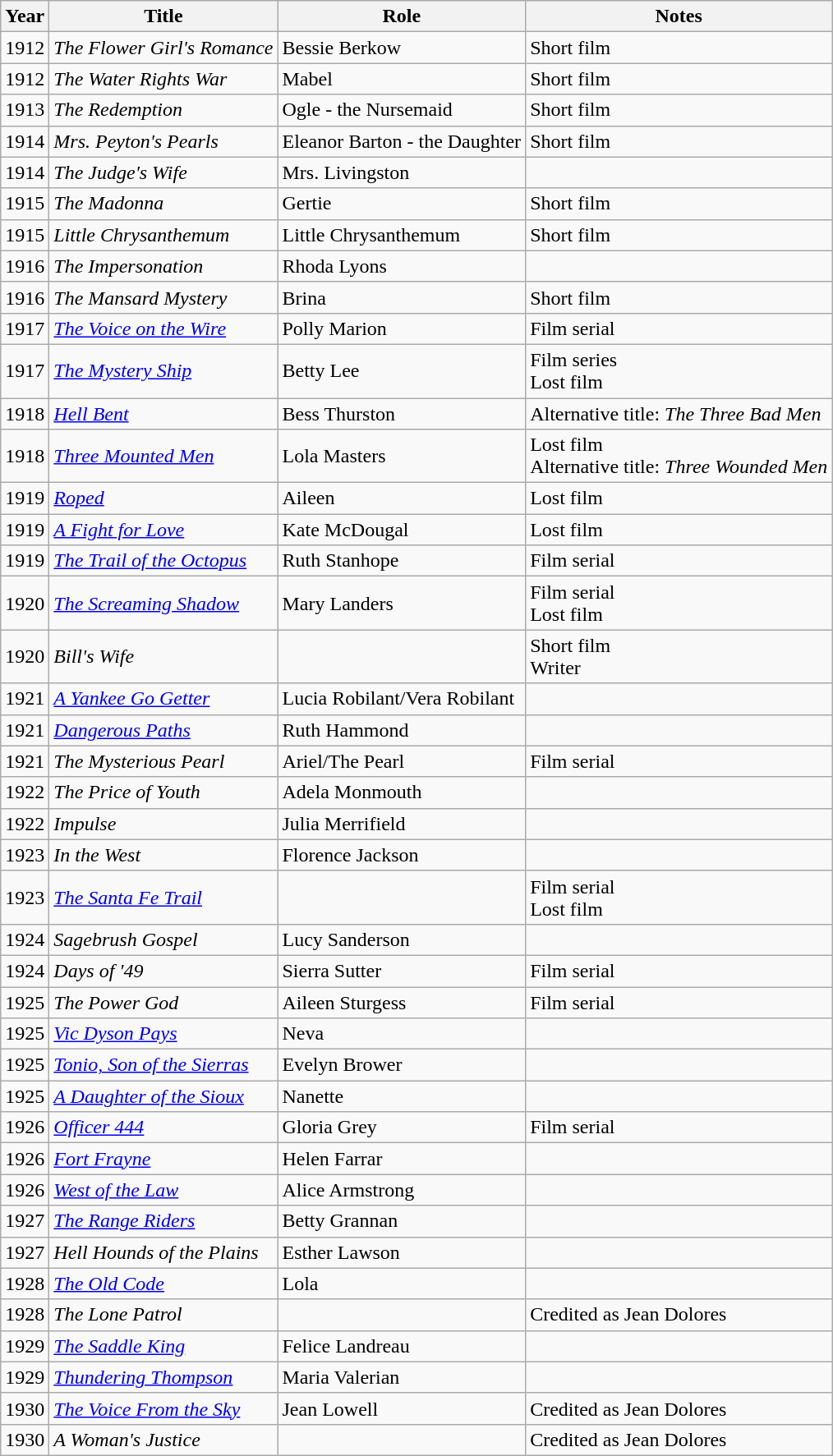<table class="wikitable sortable">
<tr>
<th>Year</th>
<th>Title</th>
<th>Role</th>
<th class="unsortable">Notes</th>
</tr>
<tr>
<td>1912</td>
<td><em>The Flower Girl's Romance</em></td>
<td>Bessie Berkow</td>
<td>Short film</td>
</tr>
<tr>
<td>1912</td>
<td><em>The Water Rights War</em></td>
<td>Mabel</td>
<td>Short film</td>
</tr>
<tr>
<td>1913</td>
<td><em>The Redemption</em></td>
<td>Ogle - the Nursemaid</td>
<td>Short film</td>
</tr>
<tr>
<td>1914</td>
<td><em>Mrs. Peyton's Pearls</em></td>
<td>Eleanor Barton - the Daughter</td>
<td>Short film</td>
</tr>
<tr>
<td>1914</td>
<td><em>The Judge's Wife</em></td>
<td>Mrs. Livingston</td>
<td></td>
</tr>
<tr>
<td>1915</td>
<td><em>The Madonna</em></td>
<td>Gertie</td>
<td>Short film</td>
</tr>
<tr>
<td>1915</td>
<td><em>Little Chrysanthemum</em></td>
<td>Little Chrysanthemum</td>
<td>Short film</td>
</tr>
<tr>
<td>1916</td>
<td><em>The Impersonation</em></td>
<td>Rhoda Lyons</td>
<td></td>
</tr>
<tr>
<td>1916</td>
<td><em>The Mansard Mystery</em></td>
<td>Brina</td>
<td>Short film</td>
</tr>
<tr>
<td>1917</td>
<td><em><a href='#'>The Voice on the Wire</a></em></td>
<td>Polly Marion</td>
<td>Film serial</td>
</tr>
<tr>
<td>1917</td>
<td><em><a href='#'>The Mystery Ship</a></em></td>
<td>Betty Lee</td>
<td>Film series<br>Lost film</td>
</tr>
<tr>
<td>1918</td>
<td><em><a href='#'>Hell Bent</a></em></td>
<td>Bess Thurston</td>
<td>Alternative title: <em>The Three Bad Men</em></td>
</tr>
<tr>
<td>1918</td>
<td><em><a href='#'>Three Mounted Men</a></em></td>
<td>Lola Masters</td>
<td>Lost film<br>Alternative title: <em>Three Wounded Men</em></td>
</tr>
<tr>
<td>1919</td>
<td><em><a href='#'>Roped</a></em></td>
<td>Aileen</td>
<td>Lost film</td>
</tr>
<tr>
<td>1919</td>
<td><em><a href='#'>A Fight for Love</a></em></td>
<td>Kate McDougal</td>
<td>Lost film</td>
</tr>
<tr>
<td>1919</td>
<td><em><a href='#'>The Trail of the Octopus</a></em></td>
<td>Ruth Stanhope</td>
<td>Film serial</td>
</tr>
<tr>
<td>1920</td>
<td><em><a href='#'>The Screaming Shadow</a></em></td>
<td>Mary Landers</td>
<td>Film serial<br>Lost film</td>
</tr>
<tr>
<td>1920</td>
<td><em>Bill's Wife</em></td>
<td></td>
<td>Short film<br>Writer</td>
</tr>
<tr>
<td>1921</td>
<td><em><a href='#'>A Yankee Go Getter</a></em></td>
<td>Lucia Robilant/Vera Robilant</td>
<td></td>
</tr>
<tr>
<td>1921</td>
<td><em><a href='#'>Dangerous Paths</a></em></td>
<td>Ruth Hammond</td>
<td></td>
</tr>
<tr>
<td>1921</td>
<td><em>The Mysterious Pearl</em></td>
<td>Ariel/The Pearl</td>
<td>Film serial</td>
</tr>
<tr>
<td>1922</td>
<td><em>The Price of Youth</em></td>
<td>Adela Monmouth</td>
<td></td>
</tr>
<tr>
<td>1922</td>
<td><em>Impulse</em></td>
<td>Julia Merrifield</td>
<td></td>
</tr>
<tr>
<td>1923</td>
<td><em>In the West</em></td>
<td>Florence Jackson</td>
<td></td>
</tr>
<tr>
<td>1923</td>
<td><em><a href='#'>The Santa Fe Trail</a></em></td>
<td></td>
<td>Film serial<br>Lost film</td>
</tr>
<tr>
<td>1924</td>
<td><em>Sagebrush Gospel</em></td>
<td>Lucy Sanderson</td>
<td></td>
</tr>
<tr>
<td>1924</td>
<td><em>Days of '49</em></td>
<td>Sierra Sutter</td>
<td>Film serial</td>
</tr>
<tr>
<td>1925</td>
<td><em>The Power God</em></td>
<td>Aileen Sturgess</td>
<td>Film serial</td>
</tr>
<tr>
<td>1925</td>
<td><em><a href='#'>Vic Dyson Pays</a></em></td>
<td>Neva</td>
<td></td>
</tr>
<tr>
<td>1925</td>
<td><em><a href='#'>Tonio, Son of the Sierras</a></em></td>
<td>Evelyn Brower</td>
<td></td>
</tr>
<tr>
<td>1925</td>
<td><em><a href='#'>A Daughter of the Sioux</a></em></td>
<td>Nanette</td>
<td></td>
</tr>
<tr>
<td>1926</td>
<td><em><a href='#'>Officer 444</a></em></td>
<td>Gloria Grey</td>
<td>Film serial</td>
</tr>
<tr>
<td>1926</td>
<td><em><a href='#'>Fort Frayne</a></em></td>
<td>Helen Farrar</td>
<td></td>
</tr>
<tr>
<td>1926</td>
<td><em><a href='#'>West of the Law</a></em></td>
<td>Alice Armstrong</td>
<td></td>
</tr>
<tr>
<td>1927</td>
<td><em><a href='#'>The Range Riders</a></em></td>
<td>Betty Grannan</td>
<td></td>
</tr>
<tr>
<td>1927</td>
<td><em>Hell Hounds of the Plains</em></td>
<td>Esther Lawson</td>
<td></td>
</tr>
<tr>
<td>1928</td>
<td><em><a href='#'>The Old Code</a></em></td>
<td>Lola</td>
<td></td>
</tr>
<tr>
<td>1928</td>
<td><em>The Lone Patrol</em></td>
<td></td>
<td>Credited as Jean Dolores</td>
</tr>
<tr>
<td>1929</td>
<td><em><a href='#'>The Saddle King</a></em></td>
<td>Felice Landreau</td>
<td></td>
</tr>
<tr>
<td>1929</td>
<td><em><a href='#'>Thundering Thompson</a></em></td>
<td>Maria Valerian</td>
<td></td>
</tr>
<tr>
<td>1930</td>
<td><em><a href='#'>The Voice From the Sky</a></em></td>
<td>Jean Lowell</td>
<td>Credited as Jean Dolores</td>
</tr>
<tr>
<td>1930</td>
<td><em>A Woman's Justice</em></td>
<td></td>
<td>Credited as Jean Dolores</td>
</tr>
</table>
